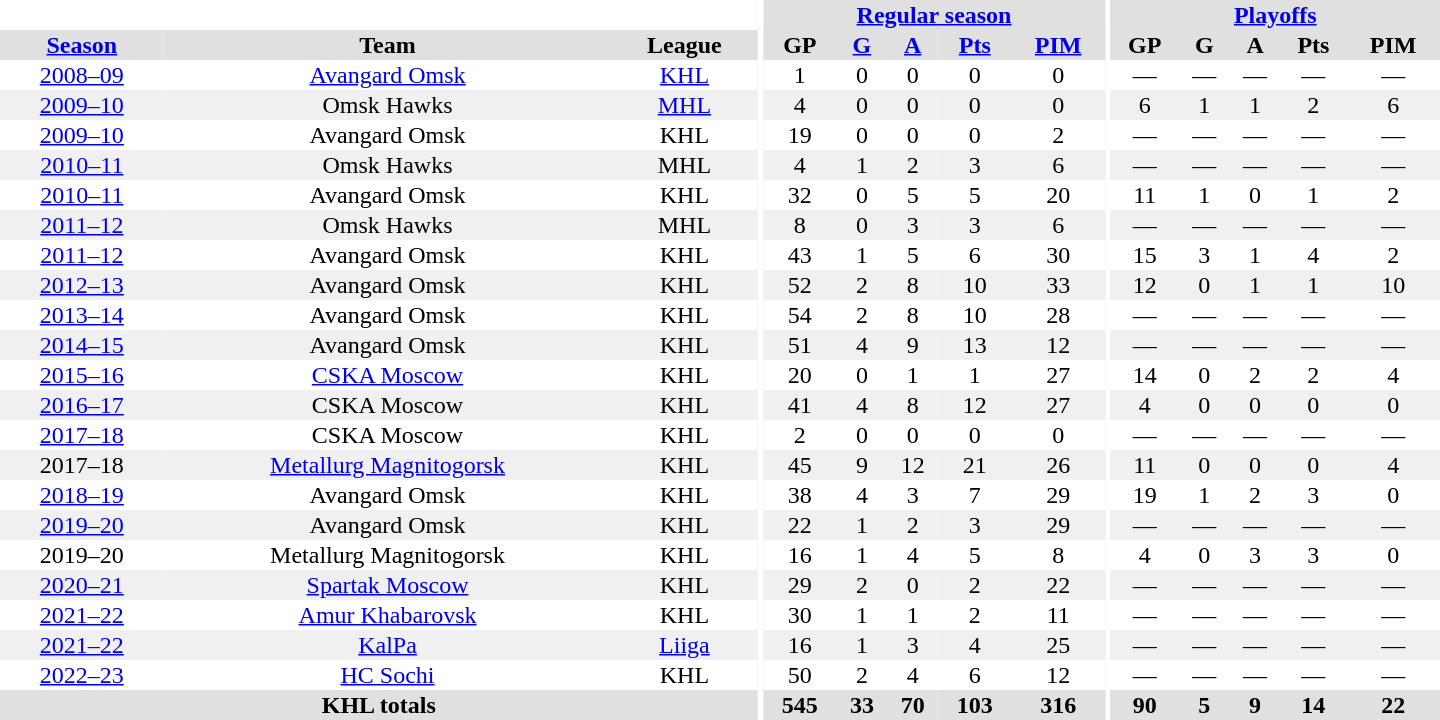<table border="0" cellpadding="1" cellspacing="0" style="text-align:center; width:60em">
<tr bgcolor="#e0e0e0">
<th colspan="3" bgcolor="#ffffff"></th>
<th rowspan="99" bgcolor="#ffffff"></th>
<th colspan="5"><a href='#'>Regular season</a></th>
<th rowspan="99" bgcolor="#ffffff"></th>
<th colspan="5"><a href='#'>Playoffs</a></th>
</tr>
<tr bgcolor="#e0e0e0">
<th><a href='#'>Season</a></th>
<th>Team</th>
<th>League</th>
<th>GP</th>
<th><a href='#'>G</a></th>
<th><a href='#'>A</a></th>
<th><a href='#'>Pts</a></th>
<th><a href='#'>PIM</a></th>
<th>GP</th>
<th>G</th>
<th>A</th>
<th>Pts</th>
<th>PIM</th>
</tr>
<tr>
<td><a href='#'>2008–09</a></td>
<td><a href='#'>Avangard Omsk</a></td>
<td><a href='#'>KHL</a></td>
<td>1</td>
<td>0</td>
<td>0</td>
<td>0</td>
<td>0</td>
<td>—</td>
<td>—</td>
<td>—</td>
<td>—</td>
<td>—</td>
</tr>
<tr ALIGN="center"  bgcolor="#f0f0f0">
<td><a href='#'>2009–10</a></td>
<td>Omsk Hawks</td>
<td><a href='#'>MHL</a></td>
<td>4</td>
<td>0</td>
<td>0</td>
<td>0</td>
<td>0</td>
<td>6</td>
<td>1</td>
<td>1</td>
<td>2</td>
<td>6</td>
</tr>
<tr>
<td><a href='#'>2009–10</a></td>
<td>Avangard Omsk</td>
<td>KHL</td>
<td>19</td>
<td>0</td>
<td>0</td>
<td>0</td>
<td>2</td>
<td>—</td>
<td>—</td>
<td>—</td>
<td>—</td>
<td>—</td>
</tr>
<tr ALIGN="center"  bgcolor="#f0f0f0">
<td><a href='#'>2010–11</a></td>
<td>Omsk Hawks</td>
<td>MHL</td>
<td>4</td>
<td>1</td>
<td>2</td>
<td>3</td>
<td>6</td>
<td>—</td>
<td>—</td>
<td>—</td>
<td>—</td>
<td>—</td>
</tr>
<tr>
<td><a href='#'>2010–11</a></td>
<td>Avangard Omsk</td>
<td>KHL</td>
<td>32</td>
<td>0</td>
<td>5</td>
<td>5</td>
<td>20</td>
<td>11</td>
<td>1</td>
<td>0</td>
<td>1</td>
<td>2</td>
</tr>
<tr ALIGN="center"  bgcolor="#f0f0f0">
<td><a href='#'>2011–12</a></td>
<td>Omsk Hawks</td>
<td>MHL</td>
<td>8</td>
<td>0</td>
<td>3</td>
<td>3</td>
<td>6</td>
<td>—</td>
<td>—</td>
<td>—</td>
<td>—</td>
<td>—</td>
</tr>
<tr>
<td><a href='#'>2011–12</a></td>
<td>Avangard Omsk</td>
<td>KHL</td>
<td>43</td>
<td>1</td>
<td>5</td>
<td>6</td>
<td>30</td>
<td>15</td>
<td>3</td>
<td>1</td>
<td>4</td>
<td>2</td>
</tr>
<tr ALIGN="center"  bgcolor="#f0f0f0">
<td><a href='#'>2012–13</a></td>
<td>Avangard Omsk</td>
<td>KHL</td>
<td>52</td>
<td>2</td>
<td>8</td>
<td>10</td>
<td>33</td>
<td>12</td>
<td>0</td>
<td>1</td>
<td>1</td>
<td>10</td>
</tr>
<tr>
<td><a href='#'>2013–14</a></td>
<td>Avangard Omsk</td>
<td>KHL</td>
<td>54</td>
<td>2</td>
<td>8</td>
<td>10</td>
<td>28</td>
<td>—</td>
<td>—</td>
<td>—</td>
<td>—</td>
<td>—</td>
</tr>
<tr ALIGN="center"  bgcolor="#f0f0f0">
<td><a href='#'>2014–15</a></td>
<td>Avangard Omsk</td>
<td>KHL</td>
<td>51</td>
<td>4</td>
<td>9</td>
<td>13</td>
<td>12</td>
<td>—</td>
<td>—</td>
<td>—</td>
<td>—</td>
<td>—</td>
</tr>
<tr>
<td><a href='#'>2015–16</a></td>
<td><a href='#'>CSKA Moscow</a></td>
<td>KHL</td>
<td>20</td>
<td>0</td>
<td>1</td>
<td>1</td>
<td>27</td>
<td>14</td>
<td>0</td>
<td>2</td>
<td>2</td>
<td>4</td>
</tr>
<tr ALIGN="center"  bgcolor="#f0f0f0">
<td><a href='#'>2016–17</a></td>
<td>CSKA Moscow</td>
<td>KHL</td>
<td>41</td>
<td>4</td>
<td>8</td>
<td>12</td>
<td>27</td>
<td>4</td>
<td>0</td>
<td>0</td>
<td>0</td>
<td>0</td>
</tr>
<tr ALIGN="center">
<td><a href='#'>2017–18</a></td>
<td>CSKA Moscow</td>
<td>KHL</td>
<td>2</td>
<td>0</td>
<td>0</td>
<td>0</td>
<td>0</td>
<td>—</td>
<td>—</td>
<td>—</td>
<td>—</td>
<td>—</td>
</tr>
<tr ALIGN="center"  bgcolor="#f0f0f0">
<td>2017–18</td>
<td><a href='#'>Metallurg Magnitogorsk</a></td>
<td>KHL</td>
<td>45</td>
<td>9</td>
<td>12</td>
<td>21</td>
<td>26</td>
<td>11</td>
<td>0</td>
<td>0</td>
<td>0</td>
<td>4</td>
</tr>
<tr ALIGN="center">
<td><a href='#'>2018–19</a></td>
<td>Avangard Omsk</td>
<td>KHL</td>
<td>38</td>
<td>4</td>
<td>3</td>
<td>7</td>
<td>29</td>
<td>19</td>
<td>1</td>
<td>2</td>
<td>3</td>
<td>0</td>
</tr>
<tr ALIGN="center"  bgcolor="#f0f0f0">
<td><a href='#'>2019–20</a></td>
<td>Avangard Omsk</td>
<td>KHL</td>
<td>22</td>
<td>1</td>
<td>2</td>
<td>3</td>
<td>29</td>
<td>—</td>
<td>—</td>
<td>—</td>
<td>—</td>
<td>—</td>
</tr>
<tr ALIGN="center">
<td>2019–20</td>
<td>Metallurg Magnitogorsk</td>
<td>KHL</td>
<td>16</td>
<td>1</td>
<td>4</td>
<td>5</td>
<td>8</td>
<td>4</td>
<td>0</td>
<td>3</td>
<td>3</td>
<td>0</td>
</tr>
<tr ALIGN="center"  bgcolor="#f0f0f0">
<td><a href='#'>2020–21</a></td>
<td><a href='#'>Spartak Moscow</a></td>
<td>KHL</td>
<td>29</td>
<td>2</td>
<td>0</td>
<td>2</td>
<td>22</td>
<td>—</td>
<td>—</td>
<td>—</td>
<td>—</td>
<td>—</td>
</tr>
<tr ALIGN="center">
<td><a href='#'>2021–22</a></td>
<td><a href='#'>Amur Khabarovsk</a></td>
<td>KHL</td>
<td>30</td>
<td>1</td>
<td>1</td>
<td>2</td>
<td>11</td>
<td>—</td>
<td>—</td>
<td>—</td>
<td>—</td>
<td>—</td>
</tr>
<tr ALIGN="center"  bgcolor="#f0f0f0">
<td><a href='#'>2021–22</a></td>
<td><a href='#'>KalPa</a></td>
<td><a href='#'>Liiga</a></td>
<td>16</td>
<td>1</td>
<td>3</td>
<td>4</td>
<td>25</td>
<td>—</td>
<td>—</td>
<td>—</td>
<td>—</td>
<td>—</td>
</tr>
<tr ALIGN="center">
<td><a href='#'>2022–23</a></td>
<td><a href='#'>HC Sochi</a></td>
<td>KHL</td>
<td>50</td>
<td>2</td>
<td>4</td>
<td>6</td>
<td>12</td>
<td>—</td>
<td>—</td>
<td>—</td>
<td>—</td>
<td>—</td>
</tr>
<tr bgcolor="#e0e0e0">
<th colspan="3">KHL totals</th>
<th>545</th>
<th>33</th>
<th>70</th>
<th>103</th>
<th>316</th>
<th>90</th>
<th>5</th>
<th>9</th>
<th>14</th>
<th>22</th>
</tr>
</table>
